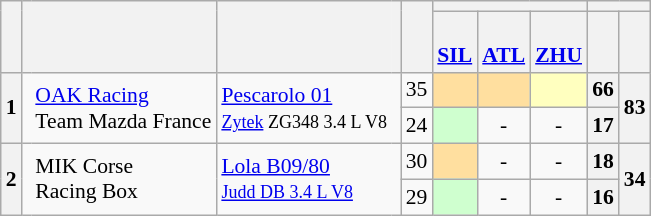<table class="wikitable" style="text-align:center; font-size:90%">
<tr>
<th rowspan=2></th>
<th rowspan=2 colspan=2></th>
<th rowspan=2 style="border-right:0px"><br><small></small></th>
<th rowspan=2 style="border-left:0px"></th>
<th rowspan=2></th>
<th colspan=3></th>
<th colspan=2></th>
</tr>
<tr>
<th><br><a href='#'>SIL</a></th>
<th><br><a href='#'>ATL</a></th>
<th><br><a href='#'>ZHU</a></th>
<th></th>
<th></th>
</tr>
<tr>
<th rowspan=2>1</th>
<td rowspan=2 style="border-right:0px"></td>
<td rowspan=2 align=left style="border-left:0px"><a href='#'>OAK Racing</a><br>Team Mazda France</td>
<td rowspan=2 align=left style="border-right:0px"><a href='#'>Pescarolo 01</a><br><small><a href='#'>Zytek</a> ZG348 3.4 L V8</small></td>
<td rowspan=2 style="border-left:0px"></td>
<td>35</td>
<td style="background:#FFdF9F;"></td>
<td style="background:#FFdF9F;"></td>
<td style="background:#FFFFbF;"></td>
<th>66</th>
<th rowspan=2>83</th>
</tr>
<tr>
<td>24</td>
<td style="background:#cFFFcF;"></td>
<td>-</td>
<td>-</td>
<th>17</th>
</tr>
<tr>
<th rowspan=2>2</th>
<td rowspan=2 style="border-right:0px"></td>
<td rowspan=2 align=left style="border-left:0px">MIK Corse<br>Racing Box</td>
<td rowspan=2 align=left style="border-right:0px"><a href='#'>Lola B09/80</a><br><small><a href='#'>Judd DB 3.4 L V8</a></small></td>
<td rowspan=2 style="border-left:0px"></td>
<td>30</td>
<td style="background:#FFdF9F;"></td>
<td>-</td>
<td>-</td>
<th>18</th>
<th rowspan=2>34</th>
</tr>
<tr>
<td>29</td>
<td style="background:#cFFFcF;"></td>
<td>-</td>
<td>-</td>
<th>16</th>
</tr>
</table>
